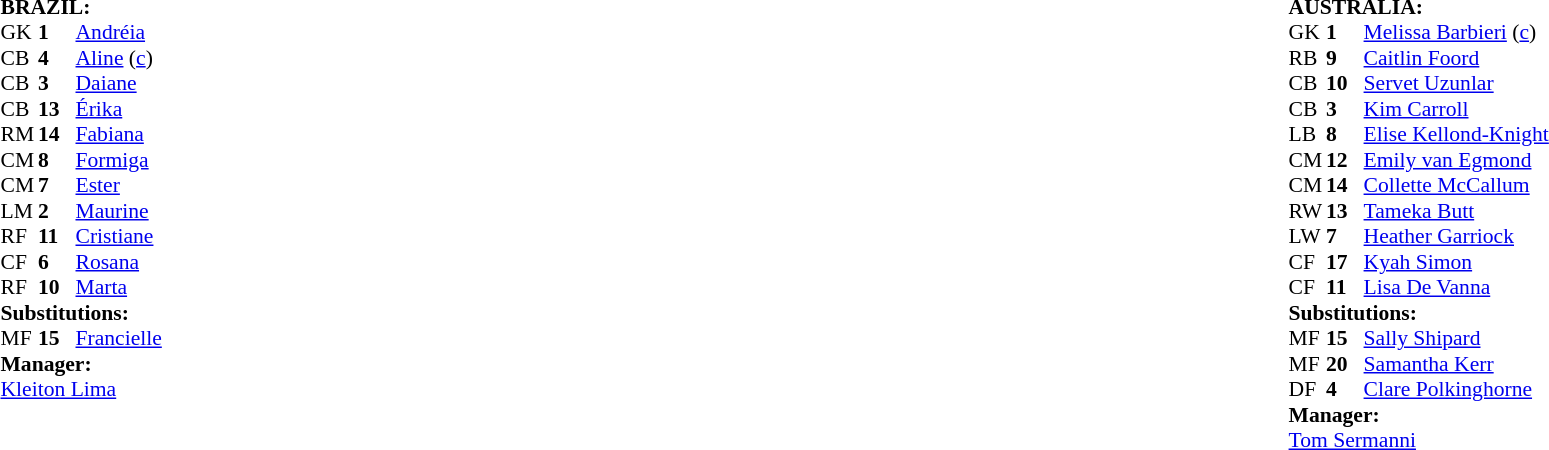<table width="100%">
<tr>
<td valign="top" width="50%"><br><table style="font-size: 90%" cellspacing="0" cellpadding="0">
<tr>
<td colspan=4><br><strong>BRAZIL:</strong></td>
</tr>
<tr>
<th width="25"></th>
<th width="25"></th>
</tr>
<tr>
<td>GK</td>
<td><strong>1</strong></td>
<td><a href='#'>Andréia</a></td>
</tr>
<tr>
<td>CB</td>
<td><strong>4</strong></td>
<td><a href='#'>Aline</a> (<a href='#'>c</a>)</td>
</tr>
<tr>
<td>CB</td>
<td><strong>3</strong></td>
<td><a href='#'>Daiane</a></td>
</tr>
<tr>
<td>CB</td>
<td><strong>13</strong></td>
<td><a href='#'>Érika</a></td>
</tr>
<tr>
<td>RM</td>
<td><strong>14</strong></td>
<td><a href='#'>Fabiana</a></td>
</tr>
<tr>
<td>CM</td>
<td><strong>8</strong></td>
<td><a href='#'>Formiga</a></td>
<td></td>
<td></td>
</tr>
<tr>
<td>CM</td>
<td><strong>7</strong></td>
<td><a href='#'>Ester</a></td>
</tr>
<tr>
<td>LM</td>
<td><strong>2</strong></td>
<td><a href='#'>Maurine</a></td>
</tr>
<tr>
<td>RF</td>
<td><strong>11</strong></td>
<td><a href='#'>Cristiane</a></td>
</tr>
<tr>
<td>CF</td>
<td><strong>6</strong></td>
<td><a href='#'>Rosana</a></td>
</tr>
<tr>
<td>RF</td>
<td><strong>10</strong></td>
<td><a href='#'>Marta</a></td>
</tr>
<tr>
<td colspan=3><strong>Substitutions:</strong></td>
</tr>
<tr>
<td>MF</td>
<td><strong>15</strong></td>
<td><a href='#'>Francielle</a></td>
<td></td>
<td></td>
</tr>
<tr>
<td colspan=3><strong>Manager:</strong></td>
</tr>
<tr>
<td colspan=3><a href='#'>Kleiton Lima</a></td>
</tr>
</table>
</td>
<td valign="top"></td>
<td valign="top" width="50%"><br><table style="font-size: 90%" cellspacing="0" cellpadding="0" align="center">
<tr>
<td colspan=4><br><strong>AUSTRALIA:</strong></td>
</tr>
<tr>
<th width=25></th>
<th width=25></th>
</tr>
<tr>
<td>GK</td>
<td><strong>1</strong></td>
<td><a href='#'>Melissa Barbieri</a> (<a href='#'>c</a>)</td>
</tr>
<tr>
<td>RB</td>
<td><strong>9</strong></td>
<td><a href='#'>Caitlin Foord</a></td>
</tr>
<tr>
<td>CB</td>
<td><strong>10</strong></td>
<td><a href='#'>Servet Uzunlar</a></td>
</tr>
<tr>
<td>CB</td>
<td><strong>3</strong></td>
<td><a href='#'>Kim Carroll</a></td>
</tr>
<tr>
<td>LB</td>
<td><strong>8</strong></td>
<td><a href='#'>Elise Kellond-Knight</a></td>
</tr>
<tr>
<td>CM</td>
<td><strong>12</strong></td>
<td><a href='#'>Emily van Egmond</a></td>
<td></td>
<td></td>
</tr>
<tr>
<td>CM</td>
<td><strong>14</strong></td>
<td><a href='#'>Collette McCallum</a></td>
</tr>
<tr>
<td>RW</td>
<td><strong>13</strong></td>
<td><a href='#'>Tameka Butt</a></td>
<td></td>
<td></td>
</tr>
<tr>
<td>LW</td>
<td><strong>7</strong></td>
<td><a href='#'>Heather Garriock</a></td>
</tr>
<tr>
<td>CF</td>
<td><strong>17</strong></td>
<td><a href='#'>Kyah Simon</a></td>
<td></td>
<td></td>
</tr>
<tr>
<td>CF</td>
<td><strong>11</strong></td>
<td><a href='#'>Lisa De Vanna</a></td>
</tr>
<tr>
<td colspan=3><strong>Substitutions:</strong></td>
</tr>
<tr>
<td>MF</td>
<td><strong>15</strong></td>
<td><a href='#'>Sally Shipard</a></td>
<td></td>
<td></td>
</tr>
<tr>
<td>MF</td>
<td><strong>20</strong></td>
<td><a href='#'>Samantha Kerr</a></td>
<td></td>
<td></td>
</tr>
<tr>
<td>DF</td>
<td><strong>4</strong></td>
<td><a href='#'>Clare Polkinghorne</a></td>
<td></td>
<td></td>
</tr>
<tr>
<td colspan=3><strong>Manager:</strong></td>
</tr>
<tr>
<td colspan=3> <a href='#'>Tom Sermanni</a></td>
</tr>
</table>
</td>
</tr>
</table>
